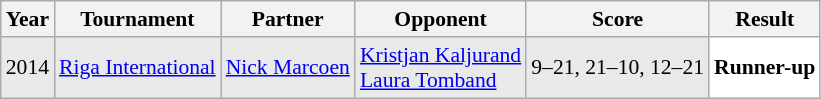<table class="sortable wikitable" style="font-size: 90%;">
<tr>
<th>Year</th>
<th>Tournament</th>
<th>Partner</th>
<th>Opponent</th>
<th>Score</th>
<th>Result</th>
</tr>
<tr style="background:#E9E9E9">
<td align="center">2014</td>
<td align="left"><a href='#'>Riga International</a></td>
<td align="left"> <a href='#'>Nick Marcoen</a></td>
<td align="left"> <a href='#'>Kristjan Kaljurand</a><br> <a href='#'>Laura Tomband</a></td>
<td align="left">9–21, 21–10, 12–21</td>
<td style="text-align:left; background:white"> <strong>Runner-up</strong></td>
</tr>
</table>
